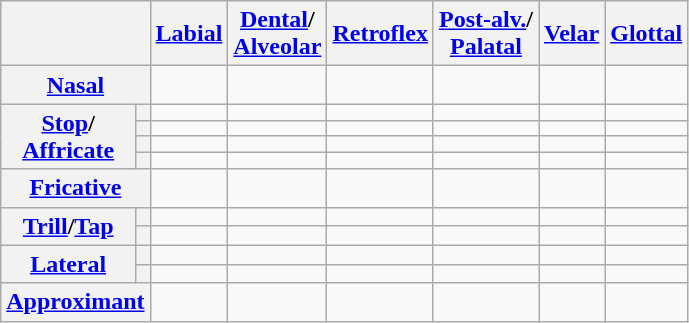<table class="wikitable" style="text-align:center">
<tr>
<th colspan="2"></th>
<th><a href='#'>Labial</a></th>
<th><a href='#'>Dental</a>/<br><a href='#'>Alveolar</a></th>
<th><a href='#'>Retroflex</a></th>
<th><a href='#'>Post-alv.</a>/<br><a href='#'>Palatal</a></th>
<th><a href='#'>Velar</a></th>
<th><a href='#'>Glottal</a></th>
</tr>
<tr>
<th colspan="2"><a href='#'>Nasal</a></th>
<td></td>
<td></td>
<td></td>
<td></td>
<td></td>
<td></td>
</tr>
<tr>
<th rowspan="4"><a href='#'>Stop</a>/<br><a href='#'>Affricate</a></th>
<th></th>
<td></td>
<td></td>
<td></td>
<td></td>
<td></td>
<td></td>
</tr>
<tr>
<th></th>
<td></td>
<td></td>
<td></td>
<td></td>
<td></td>
<td></td>
</tr>
<tr>
<th></th>
<td></td>
<td></td>
<td></td>
<td></td>
<td></td>
<td></td>
</tr>
<tr>
<th></th>
<td></td>
<td></td>
<td></td>
<td></td>
<td></td>
<td></td>
</tr>
<tr>
<th colspan="2"><a href='#'>Fricative</a></th>
<td></td>
<td></td>
<td></td>
<td></td>
<td></td>
<td></td>
</tr>
<tr>
<th rowspan="2"><a href='#'>Trill</a>/<a href='#'>Tap</a></th>
<th></th>
<td></td>
<td></td>
<td></td>
<td></td>
<td></td>
<td></td>
</tr>
<tr>
<th></th>
<td></td>
<td></td>
<td></td>
<td></td>
<td></td>
<td></td>
</tr>
<tr>
<th rowspan="2"><a href='#'>Lateral</a></th>
<th></th>
<td></td>
<td></td>
<td></td>
<td></td>
<td></td>
<td></td>
</tr>
<tr>
<th></th>
<td></td>
<td></td>
<td></td>
<td></td>
<td></td>
<td></td>
</tr>
<tr>
<th colspan="2"><a href='#'>Approximant</a></th>
<td></td>
<td></td>
<td></td>
<td></td>
<td></td>
<td></td>
</tr>
</table>
